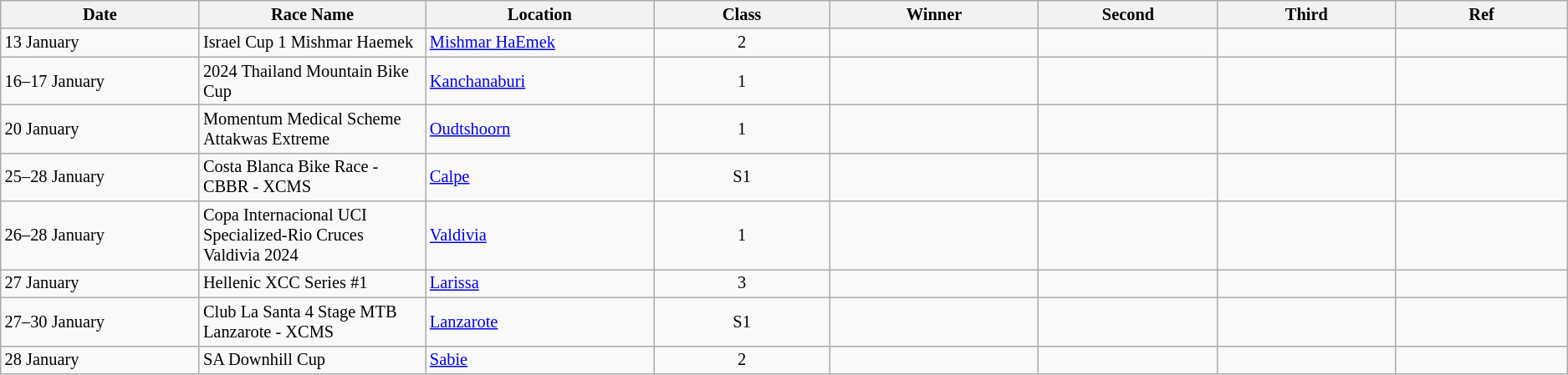<table class="wikitable sortable" style="font-size:85%;">
<tr>
<th style="width:190px;">Date</th>
<th style="width:210px;">Race Name</th>
<th style="width:210px;">Location</th>
<th style="width:170px;">Class</th>
<th width=200px>Winner</th>
<th style="width:170px;">Second</th>
<th style="width:170px;">Third</th>
<th style="width:170px;">Ref</th>
</tr>
<tr>
<td>13 January</td>
<td>Israel Cup 1 Mishmar Haemek</td>
<td> <a href='#'>Mishmar HaEmek</a></td>
<td align=center>2</td>
<td></td>
<td></td>
<td><br></td>
<td align=center></td>
</tr>
<tr>
<td>16–17 January</td>
<td>2024 Thailand Mountain Bike Cup</td>
<td> <a href='#'>Kanchanaburi</a></td>
<td align=center>1</td>
<td><br></td>
<td><br></td>
<td><br></td>
<td align=center></td>
</tr>
<tr>
<td>20 January</td>
<td>Momentum Medical Scheme Attakwas Extreme</td>
<td> <a href='#'>Oudtshoorn</a></td>
<td align=center>1</td>
<td><br></td>
<td><br></td>
<td><br></td>
<td align=center></td>
</tr>
<tr>
<td>25–28 January</td>
<td>Costa Blanca Bike Race - CBBR - XCMS</td>
<td> <a href='#'>Calpe</a></td>
<td align=center>S1</td>
<td><br></td>
<td></td>
<td></td>
<td align=center></td>
</tr>
<tr>
<td>26–28 January</td>
<td>Copa Internacional UCI Specialized-Rio Cruces Valdivia 2024</td>
<td> <a href='#'>Valdivia</a></td>
<td align=center>1</td>
<td></td>
<td></td>
<td></td>
<td align=center></td>
</tr>
<tr>
<td>27 January</td>
<td>Hellenic XCC Series #1</td>
<td> <a href='#'>Larissa</a></td>
<td align=center>3</td>
<td></td>
<td><br></td>
<td><br></td>
<td align=center></td>
</tr>
<tr>
<td>27–30 January</td>
<td>Club La Santa 4 Stage MTB Lanzarote - XCMS</td>
<td> <a href='#'>Lanzarote</a></td>
<td align=center>S1</td>
<td></td>
<td></td>
<td></td>
<td align=center></td>
</tr>
<tr>
<td>28 January</td>
<td>SA Downhill Cup</td>
<td> <a href='#'>Sabie</a></td>
<td align=center>2</td>
<td><br></td>
<td><br></td>
<td><br></td>
<td align=center></td>
</tr>
</table>
